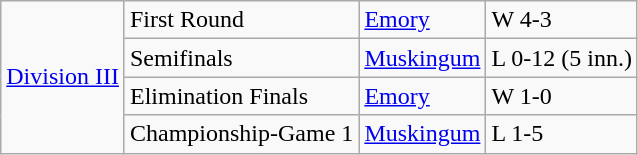<table class="wikitable">
<tr>
<td rowspan="4"><a href='#'>Division III</a></td>
<td>First Round</td>
<td><a href='#'>Emory</a></td>
<td>W 4-3</td>
</tr>
<tr>
<td>Semifinals</td>
<td><a href='#'>Muskingum</a></td>
<td>L 0-12 (5 inn.)</td>
</tr>
<tr>
<td>Elimination Finals</td>
<td><a href='#'>Emory</a></td>
<td>W 1-0</td>
</tr>
<tr>
<td>Championship-Game 1</td>
<td><a href='#'>Muskingum</a></td>
<td>L 1-5</td>
</tr>
</table>
